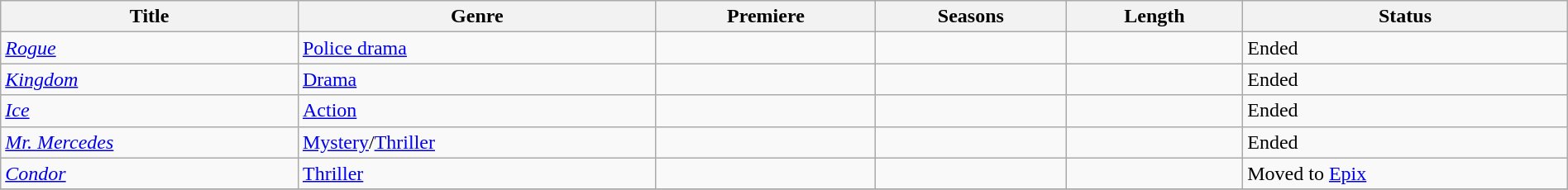<table class="wikitable sortable" style="width:100%;">
<tr>
<th>Title</th>
<th>Genre</th>
<th>Premiere</th>
<th>Seasons</th>
<th>Length</th>
<th>Status</th>
</tr>
<tr>
<td><em><a href='#'>Rogue</a></em></td>
<td><a href='#'>Police drama</a></td>
<td></td>
<td></td>
<td></td>
<td>Ended</td>
</tr>
<tr>
<td><em><a href='#'>Kingdom</a></em></td>
<td><a href='#'>Drama</a></td>
<td></td>
<td></td>
<td></td>
<td>Ended</td>
</tr>
<tr>
<td><em><a href='#'>Ice</a></em></td>
<td><a href='#'>Action</a></td>
<td></td>
<td></td>
<td></td>
<td>Ended</td>
</tr>
<tr>
<td><em><a href='#'>Mr. Mercedes</a></em></td>
<td><a href='#'>Mystery</a>/<a href='#'>Thriller</a></td>
<td></td>
<td></td>
<td></td>
<td>Ended</td>
</tr>
<tr>
<td><em><a href='#'>Condor</a></em></td>
<td><a href='#'>Thriller</a></td>
<td></td>
<td></td>
<td></td>
<td>Moved to <a href='#'>Epix</a></td>
</tr>
<tr>
</tr>
</table>
